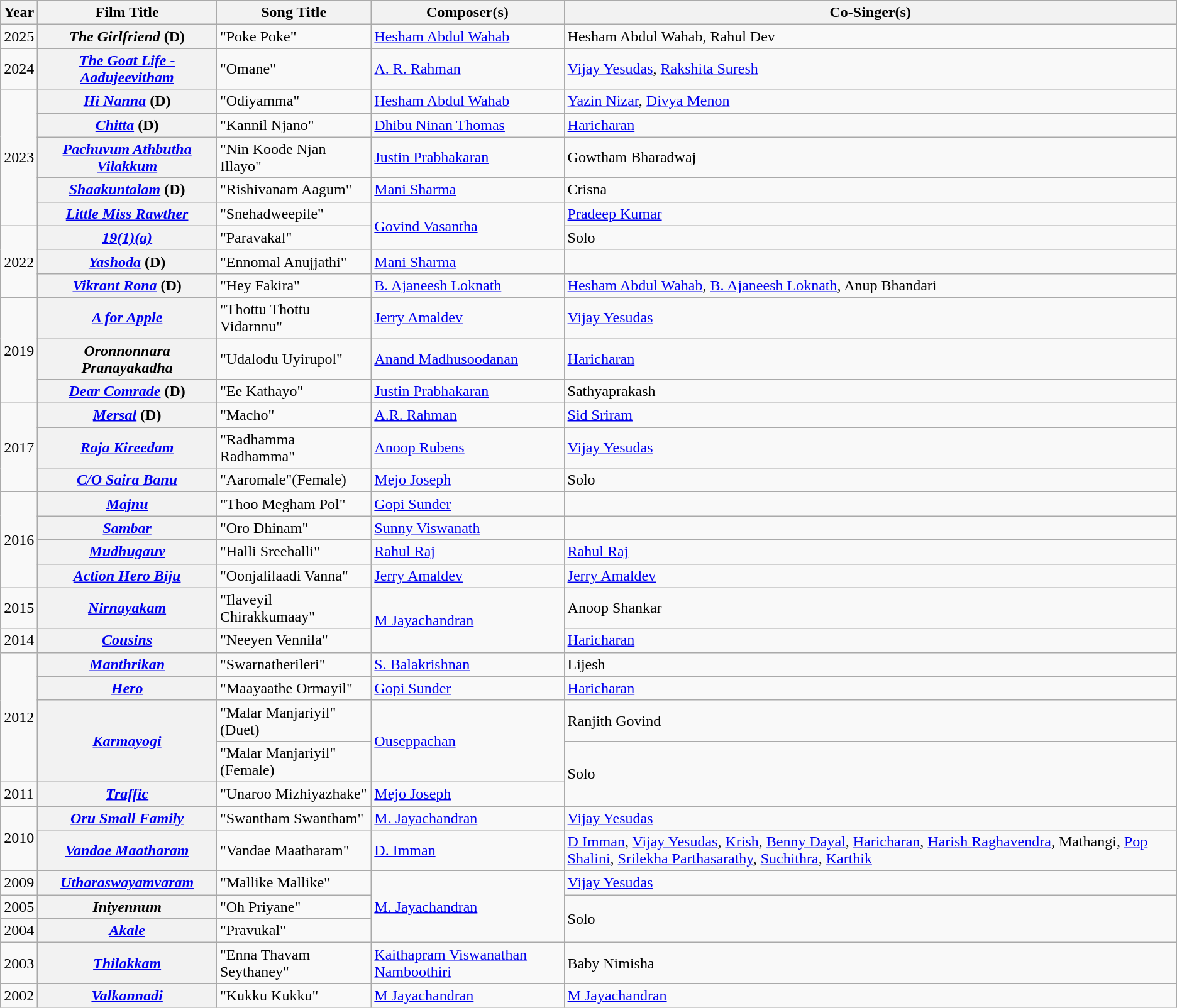<table class="wikitable sortable plainrowheaders">
<tr>
<th>Year</th>
<th>Film Title</th>
<th>Song Title</th>
<th>Composer(s)</th>
<th>Co-Singer(s)</th>
</tr>
<tr>
<td>2025</td>
<th><em>The Girlfriend</em> (D)</th>
<td>"Poke Poke"</td>
<td><a href='#'>Hesham Abdul Wahab</a></td>
<td>Hesham Abdul Wahab, Rahul Dev</td>
</tr>
<tr>
<td>2024</td>
<th><em><a href='#'>The Goat Life - Aadujeevitham</a></em></th>
<td>"Omane"</td>
<td><a href='#'>A. R. Rahman</a></td>
<td><a href='#'>Vijay Yesudas</a>, <a href='#'>Rakshita Suresh</a></td>
</tr>
<tr>
<td rowspan="5">2023</td>
<th><em><a href='#'>Hi Nanna</a></em> (D)</th>
<td>"Odiyamma"</td>
<td><a href='#'>Hesham Abdul Wahab</a></td>
<td><a href='#'>Yazin Nizar</a>, <a href='#'>Divya Menon</a></td>
</tr>
<tr>
<th><em><a href='#'>Chitta</a></em> (D)</th>
<td>"Kannil Njano"</td>
<td><a href='#'>Dhibu Ninan Thomas</a></td>
<td><a href='#'>Haricharan</a></td>
</tr>
<tr>
<th><em><a href='#'>Pachuvum Athbutha Vilakkum</a></em></th>
<td>"Nin Koode Njan Illayo"</td>
<td><a href='#'>Justin Prabhakaran</a></td>
<td>Gowtham Bharadwaj</td>
</tr>
<tr>
<th><em><a href='#'>Shaakuntalam</a></em> (D)</th>
<td>"Rishivanam Aagum"</td>
<td><a href='#'>Mani Sharma</a></td>
<td>Crisna</td>
</tr>
<tr>
<th><em><a href='#'>Little Miss Rawther</a></em></th>
<td>"Snehadweepile"</td>
<td rowspan="2"><a href='#'>Govind Vasantha</a></td>
<td><a href='#'>Pradeep Kumar</a></td>
</tr>
<tr>
<td rowspan="3">2022</td>
<th><em><a href='#'>19(1)(a)</a></em></th>
<td>"Paravakal"</td>
<td>Solo</td>
</tr>
<tr>
<th><em><a href='#'>Yashoda</a></em> (D)</th>
<td>"Ennomal Anujjathi"</td>
<td><a href='#'>Mani Sharma</a></td>
<td></td>
</tr>
<tr>
<th><em><a href='#'>Vikrant Rona</a></em> (D)</th>
<td>"Hey Fakira"</td>
<td><a href='#'>B. Ajaneesh Loknath</a></td>
<td><a href='#'>Hesham Abdul Wahab</a>, <a href='#'>B. Ajaneesh Loknath</a>, Anup Bhandari</td>
</tr>
<tr>
<td rowspan="3">2019</td>
<th><em><a href='#'>A for Apple</a></em></th>
<td>"Thottu Thottu Vidarnnu"</td>
<td><a href='#'>Jerry Amaldev</a></td>
<td><a href='#'>Vijay Yesudas</a></td>
</tr>
<tr>
<th><em>Oronnonnara Pranayakadha</em></th>
<td>"Udalodu Uyirupol"</td>
<td><a href='#'>Anand Madhusoodanan</a></td>
<td><a href='#'>Haricharan</a></td>
</tr>
<tr>
<th><em><a href='#'>Dear Comrade</a></em> (D)</th>
<td>"Ee Kathayo"</td>
<td><a href='#'>Justin Prabhakaran</a></td>
<td>Sathyaprakash</td>
</tr>
<tr>
<td rowspan="3">2017</td>
<th><em><a href='#'>Mersal</a></em> (D)</th>
<td>"Macho"</td>
<td><a href='#'>A.R. Rahman</a></td>
<td><a href='#'>Sid Sriram</a></td>
</tr>
<tr>
<th><a href='#'><em>Raja Kireedam</em></a></th>
<td>"Radhamma Radhamma"</td>
<td><a href='#'>Anoop Rubens</a></td>
<td><a href='#'>Vijay Yesudas</a></td>
</tr>
<tr>
<th><em><a href='#'>C/O Saira Banu</a></em></th>
<td>"Aaromale"(Female)</td>
<td><a href='#'>Mejo Joseph</a></td>
<td>Solo</td>
</tr>
<tr>
<td rowspan="4">2016</td>
<th><a href='#'><em>Majnu</em></a></th>
<td>"Thoo Megham Pol"</td>
<td><a href='#'>Gopi Sunder</a></td>
<td></td>
</tr>
<tr>
<th><a href='#'><em>Sambar</em></a></th>
<td>"Oro Dhinam"</td>
<td><a href='#'>Sunny Viswanath</a></td>
<td></td>
</tr>
<tr>
<th><em><a href='#'>Mudhugauv</a></em></th>
<td>"Halli Sreehalli"</td>
<td><a href='#'>Rahul Raj</a></td>
<td><a href='#'>Rahul Raj</a></td>
</tr>
<tr>
<th><em><a href='#'>Action Hero Biju</a></em></th>
<td>"Oonjalilaadi Vanna"</td>
<td><a href='#'>Jerry Amaldev</a></td>
<td><a href='#'>Jerry Amaldev</a></td>
</tr>
<tr>
<td>2015</td>
<th><em><a href='#'>Nirnayakam</a></em></th>
<td>"Ilaveyil Chirakkumaay"</td>
<td rowspan="2"><a href='#'>M Jayachandran</a></td>
<td>Anoop Shankar</td>
</tr>
<tr>
<td>2014</td>
<th><a href='#'><em>Cousins</em></a></th>
<td>"Neeyen Vennila"</td>
<td><a href='#'>Haricharan</a></td>
</tr>
<tr>
<td rowspan="4">2012</td>
<th><em><a href='#'>Manthrikan</a></em></th>
<td>"Swarnatherileri"</td>
<td><a href='#'>S. Balakrishnan</a></td>
<td>Lijesh</td>
</tr>
<tr>
<th><a href='#'><em>Hero</em></a></th>
<td>"Maayaathe Ormayil"</td>
<td><a href='#'>Gopi Sunder</a></td>
<td><a href='#'>Haricharan</a></td>
</tr>
<tr>
<th rowspan="2"><a href='#'><em>Karmayogi</em></a></th>
<td>"Malar Manjariyil"(Duet)</td>
<td rowspan="2"><a href='#'>Ouseppachan</a></td>
<td>Ranjith Govind</td>
</tr>
<tr>
<td>"Malar Manjariyil"(Female)</td>
<td rowspan="2">Solo</td>
</tr>
<tr>
<td>2011</td>
<th><a href='#'><em>Traffic</em></a></th>
<td>"Unaroo Mizhiyazhake"</td>
<td><a href='#'>Mejo Joseph</a></td>
</tr>
<tr>
<td rowspan="2">2010</td>
<th><em><a href='#'>Oru Small Family</a></em></th>
<td>"Swantham Swantham"</td>
<td><a href='#'>M. Jayachandran</a></td>
<td><a href='#'>Vijay Yesudas</a></td>
</tr>
<tr>
<th><em><a href='#'>Vandae Maatharam</a></em></th>
<td>"Vandae Maatharam"</td>
<td><a href='#'>D. Imman</a></td>
<td><a href='#'>D Imman</a>, <a href='#'>Vijay Yesudas</a>, <a href='#'>Krish</a>, <a href='#'>Benny Dayal</a>, <a href='#'>Haricharan</a>, <a href='#'>Harish Raghavendra</a>, Mathangi, <a href='#'>Pop Shalini</a>, <a href='#'>Srilekha Parthasarathy</a>, <a href='#'>Suchithra</a>, <a href='#'>Karthik</a></td>
</tr>
<tr>
<td>2009</td>
<th><em><a href='#'>Utharaswayamvaram</a></em></th>
<td>"Mallike Mallike"</td>
<td rowspan="3"><a href='#'>M. Jayachandran</a></td>
<td><a href='#'>Vijay Yesudas</a></td>
</tr>
<tr>
<td>2005</td>
<th><em>Iniyennum</em></th>
<td>"Oh Priyane"</td>
<td rowspan="2">Solo</td>
</tr>
<tr>
<td>2004</td>
<th><em><a href='#'>Akale</a></em></th>
<td>"Pravukal"</td>
</tr>
<tr>
<td>2003</td>
<th><em><a href='#'>Thilakkam</a></em></th>
<td>"Enna Thavam Seythaney"</td>
<td><a href='#'>Kaithapram Viswanathan Namboothiri</a></td>
<td>Baby Nimisha</td>
</tr>
<tr>
<td>2002</td>
<th><em><a href='#'>Valkannadi</a></em></th>
<td>"Kukku Kukku"</td>
<td><a href='#'>M Jayachandran</a></td>
<td><a href='#'>M Jayachandran</a></td>
</tr>
</table>
